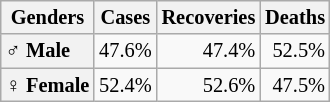<table class="wikitable float sortable" style="text-align:right; font-size:85%;">
<tr>
<th>Genders</th>
<th>Cases</th>
<th>Recoveries</th>
<th>Deaths</th>
</tr>
<tr>
<th style="text-align:left;">♂ Male</th>
<td>47.6%</td>
<td>47.4%</td>
<td>52.5%</td>
</tr>
<tr>
<th style="text-align:left;">♀ Female</th>
<td>52.4%</td>
<td>52.6%</td>
<td>47.5%</td>
</tr>
</table>
